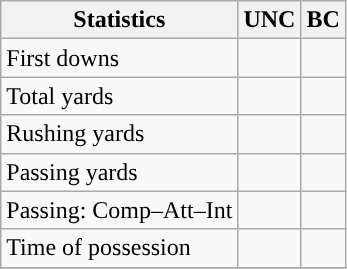<table class="wikitable" style="float: left;">
<tr>
<th>Statistics</th>
<th>UNC</th>
<th>BC</th>
</tr>
<tr>
<td>First downs</td>
<td></td>
<td></td>
</tr>
<tr>
<td>Total yards</td>
<td></td>
<td></td>
</tr>
<tr>
<td>Rushing yards</td>
<td></td>
<td></td>
</tr>
<tr>
<td>Passing yards</td>
<td></td>
<td></td>
</tr>
<tr>
<td>Passing: Comp–Att–Int</td>
<td></td>
<td></td>
</tr>
<tr>
<td>Time of possession</td>
<td></td>
<td></td>
</tr>
<tr>
</tr>
</table>
